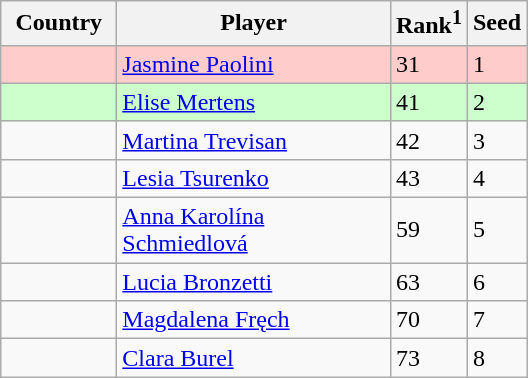<table class="sortable wikitable">
<tr>
<th width="70">Country</th>
<th width="175">Player</th>
<th>Rank<sup>1</sup></th>
<th>Seed</th>
</tr>
<tr style="background:#fcc;">
<td></td>
<td><a href='#'>Jasmine Paolini</a></td>
<td>31</td>
<td>1</td>
</tr>
<tr style="background:#cfc;">
<td></td>
<td><a href='#'>Elise Mertens</a></td>
<td>41</td>
<td>2</td>
</tr>
<tr>
<td></td>
<td><a href='#'>Martina Trevisan</a></td>
<td>42</td>
<td>3</td>
</tr>
<tr>
<td></td>
<td><a href='#'>Lesia Tsurenko</a></td>
<td>43</td>
<td>4</td>
</tr>
<tr>
<td></td>
<td><a href='#'>Anna Karolína Schmiedlová</a></td>
<td>59</td>
<td>5</td>
</tr>
<tr>
<td></td>
<td><a href='#'>Lucia Bronzetti</a></td>
<td>63</td>
<td>6</td>
</tr>
<tr>
<td></td>
<td><a href='#'>Magdalena Fręch</a></td>
<td>70</td>
<td>7</td>
</tr>
<tr>
<td></td>
<td><a href='#'>Clara Burel</a></td>
<td>73</td>
<td>8</td>
</tr>
</table>
